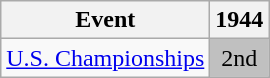<table class="wikitable">
<tr>
<th>Event</th>
<th>1944</th>
</tr>
<tr>
<td><a href='#'>U.S. Championships</a></td>
<td align="center" bgcolor="silver">2nd</td>
</tr>
</table>
